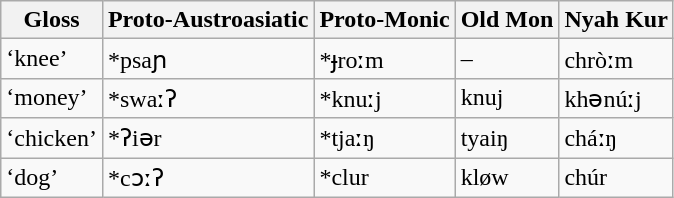<table class="wikitable sortable">
<tr>
<th>Gloss</th>
<th>Proto-Austroasiatic</th>
<th>Proto-Monic</th>
<th>Old Mon</th>
<th>Nyah Kur</th>
</tr>
<tr>
<td>‘knee’</td>
<td>*psaɲ</td>
<td>*ɟroːm</td>
<td>–</td>
<td>chròːm</td>
</tr>
<tr>
<td>‘money’</td>
<td>*swaːʔ</td>
<td>*knuːj</td>
<td>knuj</td>
<td>khǝnúːj</td>
</tr>
<tr>
<td>‘chicken’</td>
<td>*ʔiər</td>
<td>*tjaːŋ</td>
<td>tyaiŋ</td>
<td>cháːŋ</td>
</tr>
<tr>
<td>‘dog’</td>
<td>*cɔːʔ</td>
<td>*clur</td>
<td>kløw</td>
<td>chúr</td>
</tr>
</table>
